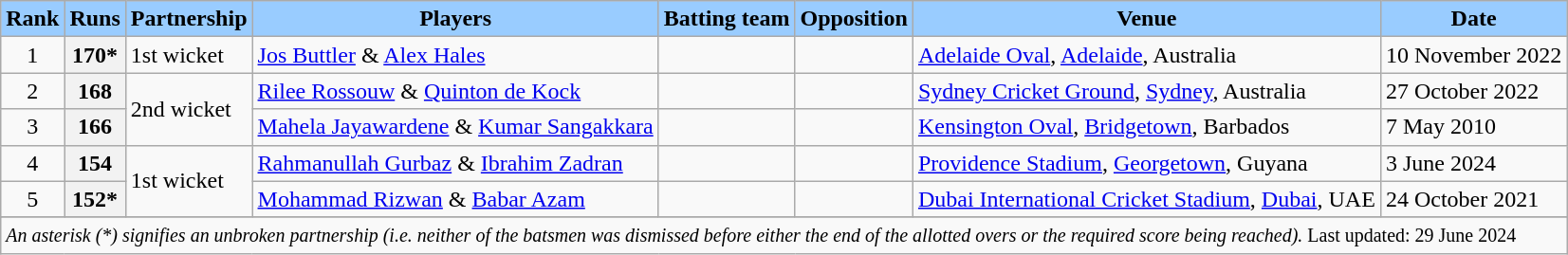<table class="wikitable sortable">
<tr style="background:#9cf;">
<th scope="col" style="background:#9cf;">Rank</th>
<th scope="col" style="background:#9cf;">Runs</th>
<th scope="col" style="background:#9cf;">Partnership</th>
<th scope="col" style="background:#9cf;">Players</th>
<th scope="col" style="background:#9cf;">Batting team</th>
<th scope="col" style="background:#9cf;">Opposition</th>
<th scope="col" style="background:#9cf;">Venue</th>
<th scope="col" style="background:#9cf;">Date</th>
</tr>
<tr>
<td align=center>1</td>
<th scope-"row">170*</th>
<td>1st wicket</td>
<td><a href='#'>Jos Buttler</a> & <a href='#'>Alex Hales</a></td>
<td></td>
<td></td>
<td><a href='#'>Adelaide Oval</a>, <a href='#'>Adelaide</a>, Australia</td>
<td>10 November 2022</td>
</tr>
<tr>
<td align=center>2</td>
<th scope-"row">168</th>
<td rowspan=2>2nd wicket</td>
<td><a href='#'>Rilee Rossouw</a> & <a href='#'>Quinton de Kock</a></td>
<td></td>
<td></td>
<td><a href='#'>Sydney Cricket Ground</a>, <a href='#'>Sydney</a>, Australia</td>
<td>27 October 2022</td>
</tr>
<tr>
<td align=center>3</td>
<th scope-"row">166</th>
<td><a href='#'>Mahela Jayawardene</a> & <a href='#'>Kumar Sangakkara</a></td>
<td></td>
<td></td>
<td><a href='#'>Kensington Oval</a>, <a href='#'>Bridgetown</a>, Barbados</td>
<td>7 May 2010</td>
</tr>
<tr>
<td align=center>4</td>
<th scope-"row">154</th>
<td rowspan=2>1st wicket</td>
<td><a href='#'>Rahmanullah Gurbaz</a> & <a href='#'>Ibrahim Zadran</a></td>
<td></td>
<td></td>
<td><a href='#'>Providence Stadium</a>, <a href='#'>Georgetown</a>, Guyana</td>
<td>3 June 2024</td>
</tr>
<tr>
<td align=center>5</td>
<th scope-"row">152*</th>
<td><a href='#'>Mohammad Rizwan</a> & <a href='#'>Babar Azam</a></td>
<td></td>
<td></td>
<td><a href='#'>Dubai International Cricket Stadium</a>, <a href='#'>Dubai</a>, UAE</td>
<td>24 October 2021</td>
</tr>
<tr>
</tr>
<tr class="sortbottom">
<td scope="row" colspan=8><small><em>An asterisk (*) signifies an unbroken partnership (i.e. neither of the batsmen was dismissed before either the end of the allotted overs or the required score being reached).</em> Last updated: 29 June 2024</small></td>
</tr>
</table>
